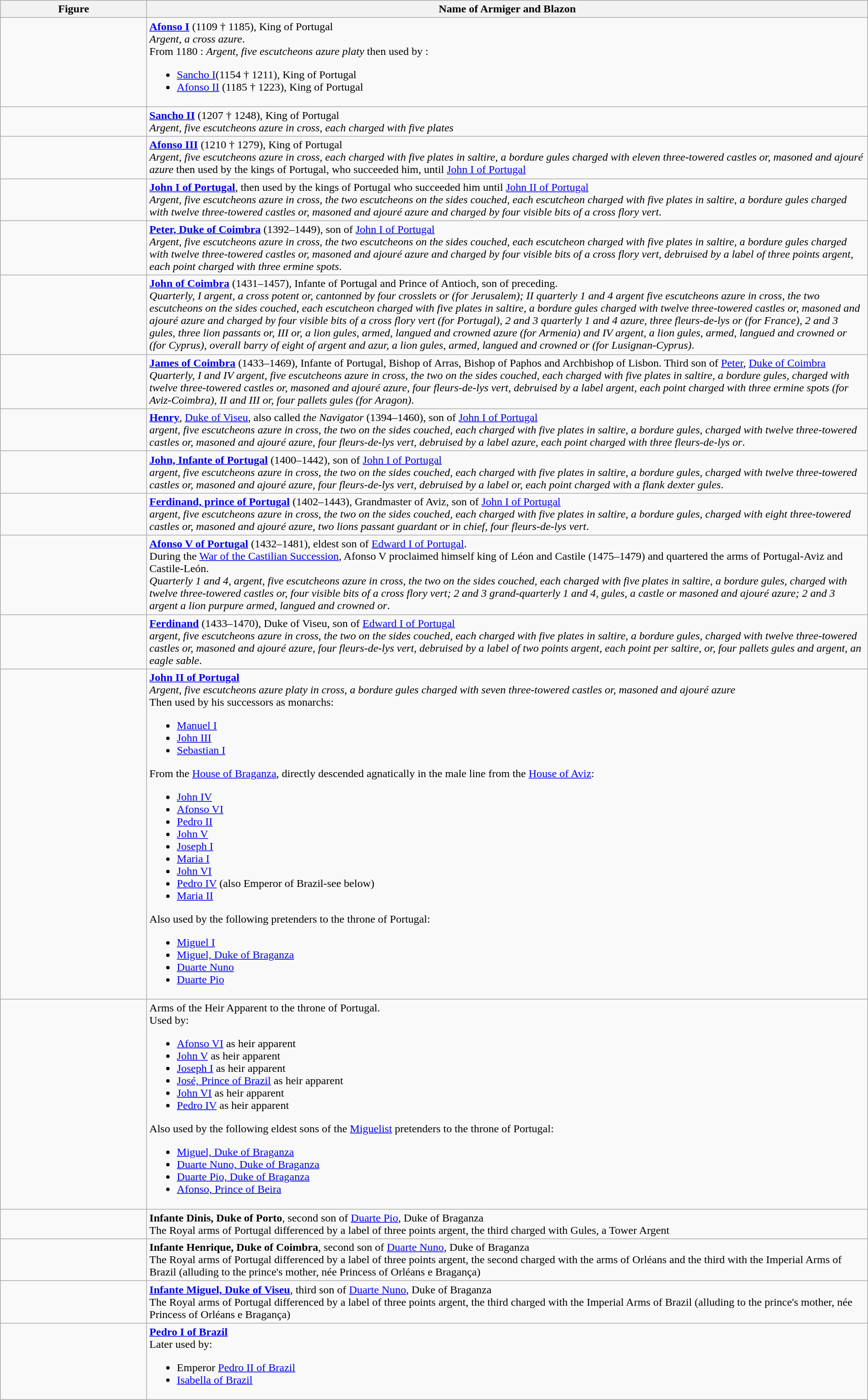<table class=wikitable width="100%">
<tr valign=top align=center>
<th width="206">Figure</th>
<th>Name of Armiger and Blazon</th>
</tr>
<tr valign=top>
<td align=center> </td>
<td><strong><a href='#'>Afonso I</a></strong> (1109 † 1185), King of Portugal<br><em>Argent, a cross azure</em>.<br>From 1180 : <em>Argent, five escutcheons azure platy</em> then used by :<ul><li><a href='#'>Sancho I</a>(1154 † 1211), King of Portugal</li><li><a href='#'>Afonso II</a> (1185 † 1223), King of Portugal</li></ul></td>
</tr>
<tr valign=top>
<td align=center></td>
<td><strong><a href='#'>Sancho II</a></strong> (1207 † 1248), King of Portugal<br><em>Argent, five escutcheons azure in cross, each charged with five plates</em></td>
</tr>
<tr valign=top>
<td align=center></td>
<td><strong><a href='#'>Afonso III</a></strong> (1210 † 1279), King of Portugal<br><em>Argent, five escutcheons azure in cross, each charged with five plates in saltire, a bordure gules charged with eleven three-towered castles or, masoned and ajouré azure</em> then used by the kings of Portugal, who succeeded him, until <a href='#'>John I of Portugal</a></td>
</tr>
<tr valign=top>
<td align=center></td>
<td><strong><a href='#'>John I of Portugal</a></strong>, then used by the kings of Portugal who succeeded him until <a href='#'>John II of Portugal</a><br><em>Argent, five escutcheons azure in cross, the two escutcheons on the sides couched, each escutcheon charged with five plates in saltire, a bordure gules charged with twelve three-towered castles or, masoned and ajouré azure and charged by four visible bits of a cross flory vert</em>.</td>
</tr>
<tr valign=top>
<td align=center></td>
<td><strong><a href='#'>Peter, Duke of Coimbra</a></strong> (1392–1449), son of <a href='#'>John I of Portugal</a><br><em>Argent, five escutcheons azure in cross, the two escutcheons on the sides couched, each escutcheon charged with five plates in saltire, a bordure gules charged with twelve three-towered castles or, masoned and ajouré azure and charged by four visible bits of a cross flory vert, debruised by a label of three points argent, each point charged with three ermine spots</em>.</td>
</tr>
<tr valign=top>
<td align=center></td>
<td><strong><a href='#'>John of Coimbra</a></strong> (1431–1457), Infante of Portugal and Prince of Antioch, son of preceding.<br><em>Quarterly, I argent, a cross potent or, cantonned by four crosslets or (for Jerusalem); II quarterly 1 and 4 argent five escutcheons azure in cross, the two escutcheons on the sides couched, each escutcheon charged with five plates in saltire, a bordure gules charged with twelve three-towered castles or, masoned and ajouré azure and charged by four visible bits of a cross flory vert (for Portugal), 2 and 3 quarterly 1 and 4 azure, three fleurs-de-lys or (for France), 2 and 3 gules, three lion passants or, III or, a lion gules, armed, langued and crowned azure (for Armenia) and IV argent, a lion gules, armed, langued and crowned or (for Cyprus), overall barry of eight of argent and azur, a lion gules, armed, langued and crowned or (for Lusignan-Cyprus)</em>.</td>
</tr>
<tr valign=top>
<td align=center></td>
<td><strong><a href='#'>James of Coimbra</a></strong> (1433–1469), Infante of Portugal, Bishop of Arras, Bishop of Paphos and Archbishop of Lisbon. Third son of <a href='#'>Peter</a>, <a href='#'>Duke of Coimbra</a><br><em>Quarterly, I and IV argent, five escutcheons azure in cross, the two on the sides couched, each charged with five plates in saltire, a bordure gules, charged with twelve three-towered castles or, masoned and ajouré azure, four fleurs-de-lys vert, debruised by a label argent, each point charged with three ermine spots (for Aviz-Coimbra), II and III or, four pallets gules (for Aragon)</em>.</td>
</tr>
<tr valign=top>
<td align=center></td>
<td><strong><a href='#'>Henry</a></strong>, <a href='#'>Duke of Viseu</a>, also called <em>the Navigator</em> (1394–1460), son of <a href='#'>John I of Portugal</a><br><em>argent, five escutcheons azure in cross, the two on the sides couched, each charged with five plates in saltire, a bordure gules, charged with twelve three-towered castles or, masoned and ajouré azure, four fleurs-de-lys vert, debruised by a label azure, each point charged with three fleurs-de-lys or</em>.</td>
</tr>
<tr valign=top>
<td align=center></td>
<td><strong><a href='#'>John, Infante of Portugal</a></strong> (1400–1442), son of <a href='#'>John I of Portugal</a><br><em>argent, five escutcheons azure in cross, the two on the sides couched, each charged with five plates in saltire, a bordure gules, charged with twelve three-towered castles or, masoned and ajouré azure, four fleurs-de-lys vert, debruised by a label or, each point charged with a flank dexter gules</em>.</td>
</tr>
<tr valign=top>
<td align=center></td>
<td><strong><a href='#'>Ferdinand, prince of Portugal</a></strong> (1402–1443), Grandmaster of Aviz, son of <a href='#'>John I of Portugal</a><br><em>argent, five escutcheons azure in cross, the two on the sides couched, each charged with five plates in saltire, a bordure gules, charged with eight three-towered castles or, masoned and ajouré azure, two lions passant guardant or in chief, four fleurs-de-lys vert</em>.</td>
</tr>
<tr valign=top>
<td align=center></td>
<td><strong><a href='#'>Afonso V of Portugal</a></strong> (1432–1481), eldest son of <a href='#'>Edward I of Portugal</a>.<br>During the <a href='#'>War of the Castilian Succession</a>, Afonso V proclaimed himself king of Léon and Castile (1475–1479) and quartered the arms of Portugal-Aviz and Castile-León.<br><em>Quarterly 1 and 4, argent, five escutcheons azure in cross, the two on the sides couched, each charged with five plates in saltire, a bordure gules, charged with twelve three-towered castles or, four visible bits of a cross flory vert; 2 and 3 grand-quarterly 1 and 4, gules, a castle or masoned and ajouré azure; 2 and 3 argent a lion purpure armed, langued and crowned or</em>.</td>
</tr>
<tr valign=top>
<td align=center></td>
<td><strong><a href='#'>Ferdinand</a></strong> (1433–1470), Duke of Viseu, son of <a href='#'>Edward I of Portugal</a><br><em>argent, five escutcheons azure in cross, the two on the sides couched, each charged with five plates in saltire, a bordure gules, charged with twelve three-towered castles or, masoned and ajouré azure, four fleurs-de-lys vert, debruised by a label of two points argent, each point per saltire, or, four pallets gules and argent, an eagle sable</em>.</td>
</tr>
<tr valign  =top>
<td align=center><br></td>
<td><strong><a href='#'>John II of Portugal</a></strong><br><em>Argent, five escutcheons azure platy in cross, a bordure gules charged with seven three-towered castles or, masoned and ajouré azure</em><br>Then used by his successors as monarchs:<ul><li><a href='#'>Manuel I</a></li><li><a href='#'>John III</a></li><li><a href='#'>Sebastian I</a></li></ul>From the <a href='#'>House of Braganza</a>, directly descended agnatically in the male line from the <a href='#'>House of Aviz</a>:<ul><li><a href='#'>John IV</a></li><li><a href='#'>Afonso VI</a></li><li><a href='#'>Pedro II</a></li><li><a href='#'>John V</a></li><li><a href='#'>Joseph I</a></li><li><a href='#'>Maria I</a></li><li><a href='#'>John VI</a></li><li><a href='#'>Pedro IV</a> (also Emperor of Brazil-see below)</li><li><a href='#'>Maria II</a></li></ul>Also used by the following pretenders to the throne of Portugal:<ul><li><a href='#'>Miguel I</a></li><li><a href='#'>Miguel, Duke of Braganza</a></li><li><a href='#'>Duarte Nuno</a></li><li><a href='#'>Duarte Pio</a></li></ul></td>
</tr>
<tr valign  =top>
<td align=center></td>
<td>Arms of the Heir Apparent to the throne of Portugal.<br>Used by:<ul><li><a href='#'>Afonso VI</a> as heir apparent</li><li><a href='#'>John V</a> as heir apparent</li><li><a href='#'>Joseph I</a> as heir apparent</li><li><a href='#'>José, Prince of Brazil</a> as heir apparent</li><li><a href='#'>John VI</a> as heir apparent</li><li><a href='#'>Pedro IV</a> as heir apparent</li></ul>Also used by the following eldest sons of the <a href='#'>Miguelist</a> pretenders to the throne of Portugal:<ul><li><a href='#'>Miguel, Duke of Braganza</a></li><li><a href='#'>Duarte Nuno, Duke of Braganza</a></li><li><a href='#'>Duarte Pio, Duke of Braganza</a></li><li><a href='#'>Afonso, Prince of Beira</a></li></ul></td>
</tr>
<tr valign  =top>
<td align=center></td>
<td><strong>Infante Dinis, Duke of Porto</strong>, second son of <a href='#'>Duarte Pio</a>, Duke of Braganza<br>The Royal arms of Portugal differenced by a label of three points argent, the third charged with Gules, a Tower Argent</td>
</tr>
<tr valign  =top>
<td align=center></td>
<td><strong>Infante Henrique, Duke of Coimbra</strong>, second son of <a href='#'>Duarte Nuno</a>, Duke of Braganza<br>The Royal arms of Portugal differenced by a label of three points argent, the second charged with the arms of Orléans and the third with the Imperial Arms of Brazil (alluding to the prince's mother, née Princess of Orléans e Bragança)</td>
</tr>
<tr valign  =top>
<td align=center></td>
<td><strong><a href='#'>Infante Miguel, Duke of Viseu</a></strong>, third son of <a href='#'>Duarte Nuno</a>, Duke of Braganza<br>The Royal arms of Portugal differenced by a label of three points argent, the third charged with the Imperial Arms of Brazil (alluding to the prince's mother, née Princess of Orléans e Bragança)</td>
</tr>
<tr valign  =top>
<td align=center></td>
<td><strong><a href='#'>Pedro I of Brazil</a></strong><br>Later used by:<ul><li>Emperor <a href='#'>Pedro II of Brazil</a></li><li><a href='#'>Isabella of Brazil</a></li></ul></td>
</tr>
</table>
